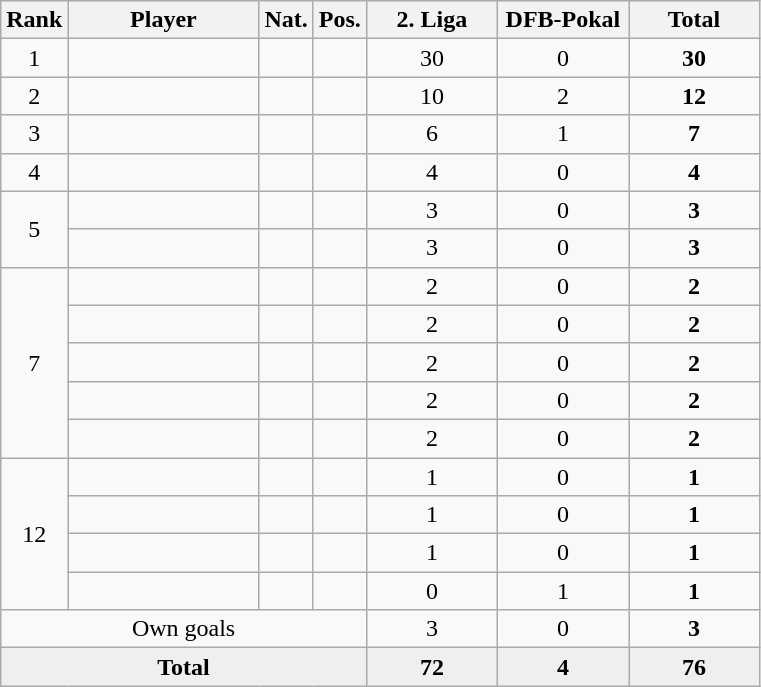<table class="wikitable sortable nowrap" style="text-align:center;">
<tr>
<th>Rank</th>
<th width=120>Player</th>
<th>Nat.</th>
<th>Pos.</th>
<th width=80>2. Liga</th>
<th width=80>DFB-Pokal</th>
<th width=80>Total</th>
</tr>
<tr>
<td>1</td>
<td align="left"></td>
<td></td>
<td></td>
<td>30</td>
<td>0</td>
<td><strong>30</strong></td>
</tr>
<tr>
<td>2</td>
<td align="left"></td>
<td></td>
<td></td>
<td>10</td>
<td>2</td>
<td><strong>12</strong></td>
</tr>
<tr>
<td>3</td>
<td align="left"></td>
<td></td>
<td></td>
<td>6</td>
<td>1</td>
<td><strong>7</strong></td>
</tr>
<tr>
<td>4</td>
<td align="left"></td>
<td></td>
<td></td>
<td>4</td>
<td>0</td>
<td><strong>4</strong></td>
</tr>
<tr>
<td rowspan="2">5</td>
<td align="left"></td>
<td></td>
<td></td>
<td>3</td>
<td>0</td>
<td><strong>3</strong></td>
</tr>
<tr>
<td align="left"></td>
<td></td>
<td></td>
<td>3</td>
<td>0</td>
<td><strong>3</strong></td>
</tr>
<tr>
<td rowspan="5">7</td>
<td align="left"></td>
<td></td>
<td></td>
<td>2</td>
<td>0</td>
<td><strong>2</strong></td>
</tr>
<tr>
<td align="left"></td>
<td></td>
<td></td>
<td>2</td>
<td>0</td>
<td><strong>2</strong></td>
</tr>
<tr>
<td align="left"></td>
<td></td>
<td></td>
<td>2</td>
<td>0</td>
<td><strong>2</strong></td>
</tr>
<tr>
<td align="left"></td>
<td></td>
<td></td>
<td>2</td>
<td>0</td>
<td><strong>2</strong></td>
</tr>
<tr>
<td align="left"></td>
<td></td>
<td></td>
<td>2</td>
<td>0</td>
<td><strong>2</strong></td>
</tr>
<tr>
<td rowspan="4">12</td>
<td align="left"></td>
<td></td>
<td></td>
<td>1</td>
<td>0</td>
<td><strong>1</strong></td>
</tr>
<tr>
<td align="left"></td>
<td></td>
<td></td>
<td>1</td>
<td>0</td>
<td><strong>1</strong></td>
</tr>
<tr>
<td align="left"></td>
<td></td>
<td></td>
<td>1</td>
<td>0</td>
<td><strong>1</strong></td>
</tr>
<tr>
<td align="left"></td>
<td></td>
<td></td>
<td>0</td>
<td>1</td>
<td><strong>1</strong></td>
</tr>
<tr class="sortbottom">
<td colspan="4">Own goals</td>
<td>3</td>
<td>0</td>
<td><strong>3</strong></td>
</tr>
<tr style=font-weight:bold;background:#efefef>
<td colspan="4">Total</td>
<td>72</td>
<td>4</td>
<td>76</td>
</tr>
</table>
